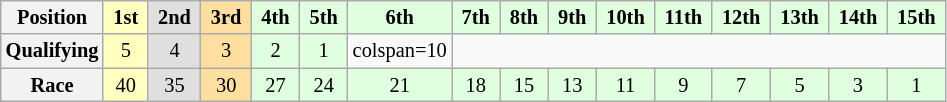<table class="wikitable" style="font-size:85%; text-align:center">
<tr>
<th>Position</th>
<td style="background:#ffffbf;"> <strong>1st</strong> </td>
<td style="background:#dfdfdf;"> <strong>2nd</strong> </td>
<td style="background:#ffdf9f;"> <strong>3rd</strong> </td>
<td style="background:#dfffdf;"> <strong>4th</strong> </td>
<td style="background:#dfffdf;"> <strong>5th</strong> </td>
<td style="background:#dfffdf;"> <strong>6th</strong> </td>
<td style="background:#dfffdf;"> <strong>7th</strong> </td>
<td style="background:#dfffdf;"> <strong>8th</strong> </td>
<td style="background:#dfffdf;"> <strong>9th</strong> </td>
<td style="background:#dfffdf;"> <strong>10th</strong> </td>
<td style="background:#dfffdf;"> <strong>11th</strong> </td>
<td style="background:#dfffdf;"> <strong>12th</strong> </td>
<td style="background:#dfffdf;"> <strong>13th</strong> </td>
<td style="background:#dfffdf;"> <strong>14th</strong> </td>
<td style="background:#dfffdf;"> <strong>15th</strong> </td>
</tr>
<tr>
<th>Qualifying</th>
<td style="background:#ffffbf;">5</td>
<td style="background:#dfdfdf;">4</td>
<td style="background:#ffdf9f;">3</td>
<td style="background:#dfffdf;">2</td>
<td style="background:#dfffdf;">1</td>
<td>colspan=10 </td>
</tr>
<tr>
<th>Race</th>
<td style="background:#FFFFBF;">40</td>
<td style="background:#DFDFDF;">35</td>
<td style="background:#FFDF9F;">30</td>
<td style="background:#DFFFDF;">27</td>
<td style="background:#DFFFDF;">24</td>
<td style="background:#DFFFDF;">21</td>
<td style="background:#DFFFDF;">18</td>
<td style="background:#DFFFDF;">15</td>
<td style="background:#DFFFDF;">13</td>
<td style="background:#DFFFDF;">11</td>
<td style="background:#DFFFDF;">9</td>
<td style="background:#DFFFDF;">7</td>
<td style="background:#DFFFDF;">5</td>
<td style="background:#DFFFDF;">3</td>
<td style="background:#DFFFDF;">1</td>
</tr>
</table>
